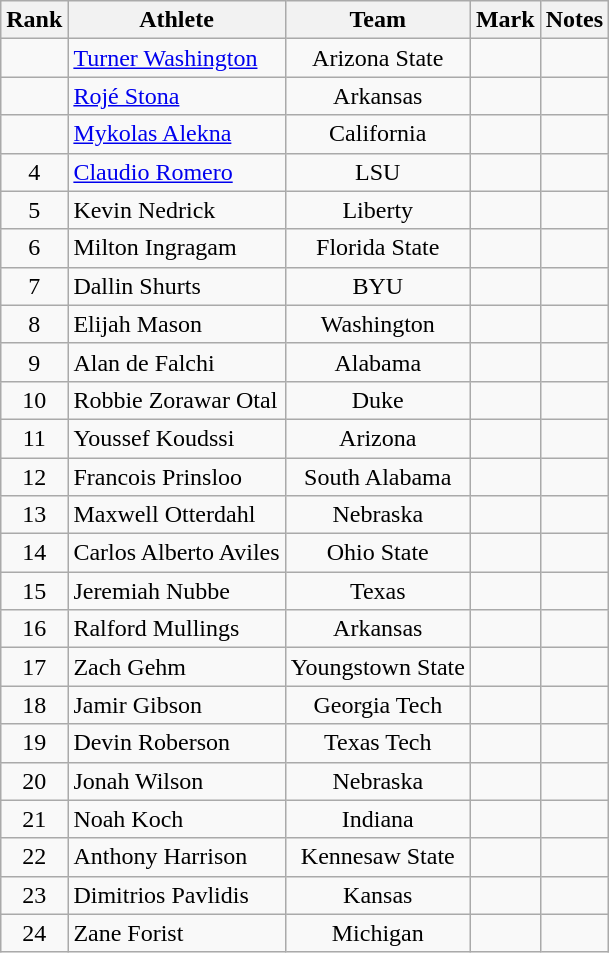<table class="wikitable sortable" style="text-align:center">
<tr>
<th>Rank</th>
<th>Athlete</th>
<th>Team</th>
<th>Mark</th>
<th>Notes</th>
</tr>
<tr>
<td></td>
<td align=left> <a href='#'>Turner Washington</a></td>
<td>Arizona State</td>
<td></td>
<td></td>
</tr>
<tr>
<td></td>
<td align=left> <a href='#'>Rojé Stona</a></td>
<td>Arkansas</td>
<td></td>
<td></td>
</tr>
<tr>
<td></td>
<td align=left> <a href='#'>Mykolas Alekna</a></td>
<td>California</td>
<td></td>
<td></td>
</tr>
<tr>
<td>4</td>
<td align=left> <a href='#'>Claudio Romero</a></td>
<td>LSU</td>
<td></td>
<td></td>
</tr>
<tr>
<td>5</td>
<td align=left> Kevin Nedrick</td>
<td>Liberty</td>
<td></td>
<td></td>
</tr>
<tr>
<td>6</td>
<td align=left> Milton Ingragam</td>
<td>Florida State</td>
<td></td>
<td></td>
</tr>
<tr>
<td>7</td>
<td align=left> Dallin Shurts</td>
<td>BYU</td>
<td></td>
<td></td>
</tr>
<tr>
<td>8</td>
<td align=left> Elijah Mason</td>
<td>Washington</td>
<td></td>
<td></td>
</tr>
<tr>
<td>9</td>
<td align=left> Alan de Falchi</td>
<td>Alabama</td>
<td></td>
<td></td>
</tr>
<tr>
<td>10</td>
<td align=left> Robbie Zorawar Otal</td>
<td>Duke</td>
<td></td>
<td></td>
</tr>
<tr>
<td>11</td>
<td align=left> Youssef Koudssi</td>
<td>Arizona</td>
<td></td>
<td></td>
</tr>
<tr>
<td>12</td>
<td align=left> Francois Prinsloo</td>
<td>South Alabama</td>
<td></td>
<td></td>
</tr>
<tr>
<td>13</td>
<td align=left> Maxwell Otterdahl</td>
<td>Nebraska</td>
<td></td>
<td></td>
</tr>
<tr>
<td>14</td>
<td align=left> Carlos Alberto Aviles</td>
<td>Ohio State</td>
<td></td>
<td></td>
</tr>
<tr>
<td>15</td>
<td align=left> Jeremiah Nubbe</td>
<td>Texas</td>
<td></td>
<td></td>
</tr>
<tr>
<td>16</td>
<td align=left> Ralford Mullings</td>
<td>Arkansas</td>
<td></td>
<td></td>
</tr>
<tr>
<td>17</td>
<td align=left> Zach Gehm</td>
<td>Youngstown State</td>
<td></td>
<td></td>
</tr>
<tr>
<td>18</td>
<td align=left> Jamir Gibson</td>
<td>Georgia Tech</td>
<td></td>
<td></td>
</tr>
<tr>
<td>19</td>
<td align=left> Devin Roberson</td>
<td>Texas Tech</td>
<td></td>
<td></td>
</tr>
<tr>
<td>20</td>
<td align=left> Jonah Wilson</td>
<td>Nebraska</td>
<td></td>
<td></td>
</tr>
<tr>
<td>21</td>
<td align=left> Noah Koch</td>
<td>Indiana</td>
<td></td>
<td></td>
</tr>
<tr>
<td>22</td>
<td align=left> Anthony Harrison</td>
<td>Kennesaw State</td>
<td></td>
<td></td>
</tr>
<tr>
<td>23</td>
<td align=left> Dimitrios Pavlidis</td>
<td>Kansas</td>
<td></td>
<td></td>
</tr>
<tr>
<td>24</td>
<td align=left> Zane Forist</td>
<td>Michigan</td>
<td></td>
<td></td>
</tr>
</table>
